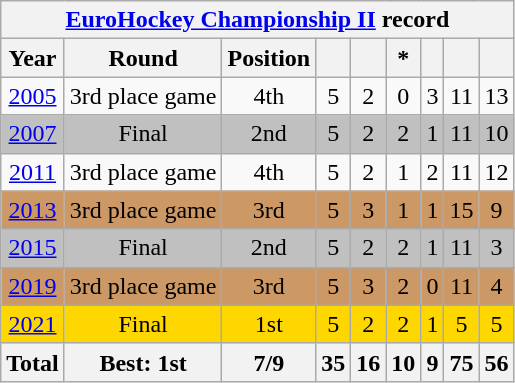<table class="wikitable" style="text-align: center;">
<tr>
<th colspan=11><a href='#'>EuroHockey Championship II</a> record</th>
</tr>
<tr>
<th>Year</th>
<th>Round</th>
<th>Position</th>
<th></th>
<th></th>
<th>*</th>
<th></th>
<th></th>
<th></th>
</tr>
<tr =>
<td> <a href='#'>2005</a></td>
<td>3rd place game</td>
<td>4th</td>
<td>5</td>
<td>2</td>
<td>0</td>
<td>3</td>
<td>11</td>
<td>13</td>
</tr>
<tr bgcolor=silver>
<td> <a href='#'>2007</a></td>
<td>Final</td>
<td>2nd</td>
<td>5</td>
<td>2</td>
<td>2</td>
<td>1</td>
<td>11</td>
<td>10</td>
</tr>
<tr>
<td> <a href='#'>2011</a></td>
<td>3rd place game</td>
<td>4th</td>
<td>5</td>
<td>2</td>
<td>1</td>
<td>2</td>
<td>11</td>
<td>12</td>
</tr>
<tr bgcolor=cc9966>
<td> <a href='#'>2013</a></td>
<td>3rd place game</td>
<td>3rd</td>
<td>5</td>
<td>3</td>
<td>1</td>
<td>1</td>
<td>15</td>
<td>9</td>
</tr>
<tr bgcolor=silver>
<td> <a href='#'>2015</a></td>
<td>Final</td>
<td>2nd</td>
<td>5</td>
<td>2</td>
<td>2</td>
<td>1</td>
<td>11</td>
<td>3</td>
</tr>
<tr bgcolor=cc9966>
<td> <a href='#'>2019</a></td>
<td>3rd place game</td>
<td>3rd</td>
<td>5</td>
<td>3</td>
<td>2</td>
<td>0</td>
<td>11</td>
<td>4</td>
</tr>
<tr bgcolor=gold>
<td> <a href='#'>2021</a></td>
<td>Final</td>
<td>1st</td>
<td>5</td>
<td>2</td>
<td>2</td>
<td>1</td>
<td>5</td>
<td>5</td>
</tr>
<tr>
<th>Total</th>
<th>Best: 1st</th>
<th>7/9</th>
<th>35</th>
<th>16</th>
<th>10</th>
<th>9</th>
<th>75</th>
<th>56</th>
</tr>
</table>
